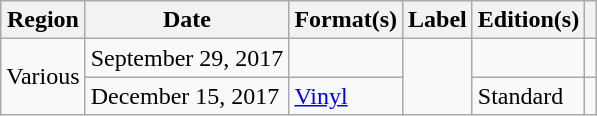<table class="wikitable plainrowheaders">
<tr>
<th scope="col">Region</th>
<th scope="col">Date</th>
<th scope="col">Format(s)</th>
<th scope="col">Label</th>
<th scope="col">Edition(s)</th>
<th scope="col"></th>
</tr>
<tr>
<td scope="row" rowspan="2">Various</td>
<td>September 29, 2017</td>
<td></td>
<td rowspan="2"></td>
<td></td>
<td style="text-align:center;"></td>
</tr>
<tr>
<td>December 15, 2017</td>
<td><a href='#'>Vinyl</a></td>
<td>Standard</td>
<td style="text-align:center;"></td>
</tr>
</table>
